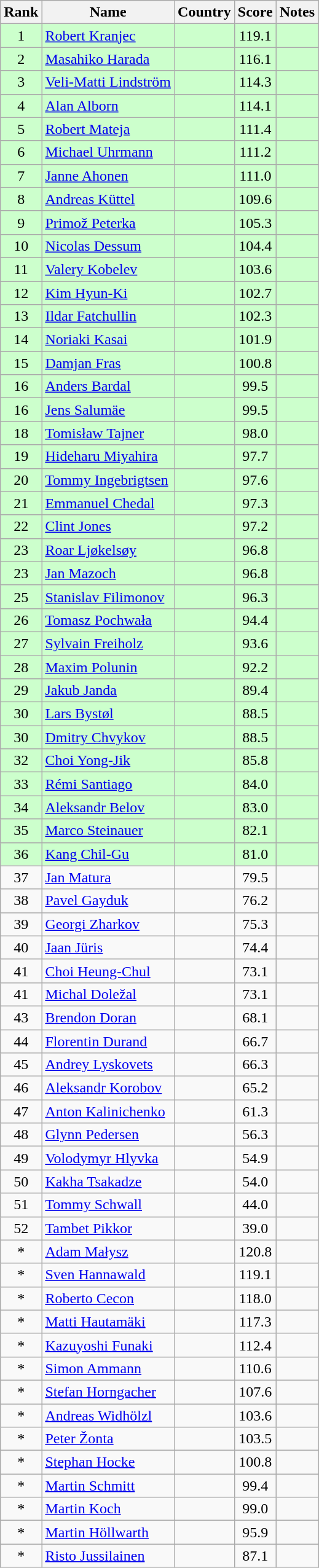<table class="wikitable sortable" style="text-align:center">
<tr>
<th>Rank</th>
<th>Name</th>
<th>Country</th>
<th>Score</th>
<th>Notes</th>
</tr>
<tr bgcolor="#ccffcc">
<td>1</td>
<td align="left"><a href='#'>Robert Kranjec</a></td>
<td align="left"></td>
<td>119.1</td>
<td></td>
</tr>
<tr bgcolor="#ccffcc">
<td>2</td>
<td align="left"><a href='#'>Masahiko Harada</a></td>
<td align="left"></td>
<td>116.1</td>
<td></td>
</tr>
<tr bgcolor="#ccffcc">
<td>3</td>
<td align="left"><a href='#'>Veli-Matti Lindström</a></td>
<td align="left"></td>
<td>114.3</td>
<td></td>
</tr>
<tr bgcolor="#ccffcc">
<td>4</td>
<td align="left"><a href='#'>Alan Alborn</a></td>
<td align="left"></td>
<td>114.1</td>
<td></td>
</tr>
<tr bgcolor="#ccffcc">
<td>5</td>
<td align="left"><a href='#'>Robert Mateja</a></td>
<td align="left"></td>
<td>111.4</td>
<td></td>
</tr>
<tr bgcolor="#ccffcc">
<td>6</td>
<td align="left"><a href='#'>Michael Uhrmann</a></td>
<td align="left"></td>
<td>111.2</td>
<td></td>
</tr>
<tr bgcolor="#ccffcc">
<td>7</td>
<td align="left"><a href='#'>Janne Ahonen</a></td>
<td align="left"></td>
<td>111.0</td>
<td></td>
</tr>
<tr bgcolor="#ccffcc">
<td>8</td>
<td align="left"><a href='#'>Andreas Küttel</a></td>
<td align="left"></td>
<td>109.6</td>
<td></td>
</tr>
<tr bgcolor="#ccffcc">
<td>9</td>
<td align="left"><a href='#'>Primož Peterka</a></td>
<td align="left"></td>
<td>105.3</td>
<td></td>
</tr>
<tr bgcolor="#ccffcc">
<td>10</td>
<td align="left"><a href='#'>Nicolas Dessum</a></td>
<td align="left"></td>
<td>104.4</td>
<td></td>
</tr>
<tr bgcolor="#ccffcc">
<td>11</td>
<td align="left"><a href='#'>Valery Kobelev</a></td>
<td align="left"></td>
<td>103.6</td>
<td></td>
</tr>
<tr bgcolor="#ccffcc">
<td>12</td>
<td align="left"><a href='#'>Kim Hyun-Ki</a></td>
<td align="left"></td>
<td>102.7</td>
<td></td>
</tr>
<tr bgcolor="#ccffcc">
<td>13</td>
<td align="left"><a href='#'>Ildar Fatchullin</a></td>
<td align="left"></td>
<td>102.3</td>
<td></td>
</tr>
<tr bgcolor="#ccffcc">
<td>14</td>
<td align="left"><a href='#'>Noriaki Kasai</a></td>
<td align="left"></td>
<td>101.9</td>
<td></td>
</tr>
<tr bgcolor="#ccffcc">
<td>15</td>
<td align="left"><a href='#'>Damjan Fras</a></td>
<td align="left"></td>
<td>100.8</td>
<td></td>
</tr>
<tr bgcolor="#ccffcc">
<td>16</td>
<td align="left"><a href='#'>Anders Bardal</a></td>
<td align="left"></td>
<td>99.5</td>
<td></td>
</tr>
<tr bgcolor="#ccffcc">
<td>16</td>
<td align="left"><a href='#'>Jens Salumäe</a></td>
<td align="left"></td>
<td>99.5</td>
<td></td>
</tr>
<tr bgcolor="#ccffcc">
<td>18</td>
<td align="left"><a href='#'>Tomisław Tajner</a></td>
<td align="left"></td>
<td>98.0</td>
<td></td>
</tr>
<tr bgcolor="#ccffcc">
<td>19</td>
<td align="left"><a href='#'>Hideharu Miyahira</a></td>
<td align="left"></td>
<td>97.7</td>
<td></td>
</tr>
<tr bgcolor="#ccffcc">
<td>20</td>
<td align="left"><a href='#'>Tommy Ingebrigtsen</a></td>
<td align="left"></td>
<td>97.6</td>
<td></td>
</tr>
<tr bgcolor="#ccffcc">
<td>21</td>
<td align="left"><a href='#'>Emmanuel Chedal</a></td>
<td align="left"></td>
<td>97.3</td>
<td></td>
</tr>
<tr bgcolor="#ccffcc">
<td>22</td>
<td align="left"><a href='#'>Clint Jones</a></td>
<td align="left"></td>
<td>97.2</td>
<td></td>
</tr>
<tr bgcolor="#ccffcc">
<td>23</td>
<td align="left"><a href='#'>Roar Ljøkelsøy</a></td>
<td align="left"></td>
<td>96.8</td>
<td></td>
</tr>
<tr bgcolor="#ccffcc">
<td>23</td>
<td align="left"><a href='#'>Jan Mazoch</a></td>
<td align="left"></td>
<td>96.8</td>
<td></td>
</tr>
<tr bgcolor="#ccffcc">
<td>25</td>
<td align="left"><a href='#'>Stanislav Filimonov</a></td>
<td align="left"></td>
<td>96.3</td>
<td></td>
</tr>
<tr bgcolor="#ccffcc">
<td>26</td>
<td align="left"><a href='#'>Tomasz Pochwała</a></td>
<td align="left"></td>
<td>94.4</td>
<td></td>
</tr>
<tr bgcolor="#ccffcc">
<td>27</td>
<td align="left"><a href='#'>Sylvain Freiholz</a></td>
<td align="left"></td>
<td>93.6</td>
<td></td>
</tr>
<tr bgcolor="#ccffcc">
<td>28</td>
<td align="left"><a href='#'>Maxim Polunin</a></td>
<td align="left"></td>
<td>92.2</td>
<td></td>
</tr>
<tr bgcolor="#ccffcc">
<td>29</td>
<td align="left"><a href='#'>Jakub Janda</a></td>
<td align="left"></td>
<td>89.4</td>
<td></td>
</tr>
<tr bgcolor="#ccffcc">
<td>30</td>
<td align="left"><a href='#'>Lars Bystøl</a></td>
<td align="left"></td>
<td>88.5</td>
<td></td>
</tr>
<tr bgcolor="#ccffcc">
<td>30</td>
<td align="left"><a href='#'>Dmitry Chvykov</a></td>
<td align="left"></td>
<td>88.5</td>
<td></td>
</tr>
<tr bgcolor="#ccffcc">
<td>32</td>
<td align="left"><a href='#'>Choi Yong-Jik</a></td>
<td align="left"></td>
<td>85.8</td>
<td></td>
</tr>
<tr bgcolor="#ccffcc">
<td>33</td>
<td align="left"><a href='#'>Rémi Santiago</a></td>
<td align="left"></td>
<td>84.0</td>
<td></td>
</tr>
<tr bgcolor="#ccffcc">
<td>34</td>
<td align="left"><a href='#'>Aleksandr Belov</a></td>
<td align="left"></td>
<td>83.0</td>
<td></td>
</tr>
<tr bgcolor="#ccffcc">
<td>35</td>
<td align="left"><a href='#'>Marco Steinauer</a></td>
<td align="left"></td>
<td>82.1</td>
<td></td>
</tr>
<tr bgcolor="#ccffcc">
<td>36</td>
<td align="left"><a href='#'>Kang Chil-Gu</a></td>
<td align="left"></td>
<td>81.0</td>
<td></td>
</tr>
<tr>
<td>37</td>
<td align="left"><a href='#'>Jan Matura</a></td>
<td align="left"></td>
<td>79.5</td>
<td></td>
</tr>
<tr>
<td>38</td>
<td align="left"><a href='#'>Pavel Gayduk</a></td>
<td align="left"></td>
<td>76.2</td>
<td></td>
</tr>
<tr>
<td>39</td>
<td align="left"><a href='#'>Georgi Zharkov</a></td>
<td align="left"></td>
<td>75.3</td>
<td></td>
</tr>
<tr>
<td>40</td>
<td align="left"><a href='#'>Jaan Jüris</a></td>
<td align="left"></td>
<td>74.4</td>
<td></td>
</tr>
<tr>
<td>41</td>
<td align="left"><a href='#'>Choi Heung-Chul</a></td>
<td align="left"></td>
<td>73.1</td>
<td></td>
</tr>
<tr>
<td>41</td>
<td align="left"><a href='#'>Michal Doležal</a></td>
<td align="left"></td>
<td>73.1</td>
<td></td>
</tr>
<tr>
<td>43</td>
<td align="left"><a href='#'>Brendon Doran</a></td>
<td align="left"></td>
<td>68.1</td>
<td></td>
</tr>
<tr>
<td>44</td>
<td align="left"><a href='#'>Florentin Durand</a></td>
<td align="left"></td>
<td>66.7</td>
<td></td>
</tr>
<tr>
<td>45</td>
<td align="left"><a href='#'>Andrey Lyskovets</a></td>
<td align="left"></td>
<td>66.3</td>
<td></td>
</tr>
<tr>
<td>46</td>
<td align="left"><a href='#'>Aleksandr Korobov</a></td>
<td align="left"></td>
<td>65.2</td>
<td></td>
</tr>
<tr>
<td>47</td>
<td align="left"><a href='#'>Anton Kalinichenko</a></td>
<td align="left"></td>
<td>61.3</td>
<td></td>
</tr>
<tr>
<td>48</td>
<td align="left"><a href='#'>Glynn Pedersen</a></td>
<td align="left"></td>
<td>56.3</td>
<td></td>
</tr>
<tr>
<td>49</td>
<td align="left"><a href='#'>Volodymyr Hlyvka</a></td>
<td align="left"></td>
<td>54.9</td>
<td></td>
</tr>
<tr>
<td>50</td>
<td align="left"><a href='#'>Kakha Tsakadze</a></td>
<td align="left"></td>
<td>54.0</td>
<td></td>
</tr>
<tr>
<td>51</td>
<td align="left"><a href='#'>Tommy Schwall</a></td>
<td align="left"></td>
<td>44.0</td>
<td></td>
</tr>
<tr>
<td>52</td>
<td align="left"><a href='#'>Tambet Pikkor</a></td>
<td align="left"></td>
<td>39.0</td>
<td></td>
</tr>
<tr>
<td>*</td>
<td align="left"><a href='#'>Adam Małysz</a></td>
<td align="left"></td>
<td>120.8</td>
<td></td>
</tr>
<tr>
<td>*</td>
<td align="left"><a href='#'>Sven Hannawald</a></td>
<td align="left"></td>
<td>119.1</td>
<td></td>
</tr>
<tr>
<td>*</td>
<td align="left"><a href='#'>Roberto Cecon</a></td>
<td align="left"></td>
<td>118.0</td>
<td></td>
</tr>
<tr>
<td>*</td>
<td align="left"><a href='#'>Matti Hautamäki</a></td>
<td align="left"></td>
<td>117.3</td>
<td></td>
</tr>
<tr>
<td>*</td>
<td align="left"><a href='#'>Kazuyoshi Funaki</a></td>
<td align="left"></td>
<td>112.4</td>
<td></td>
</tr>
<tr>
<td>*</td>
<td align="left"><a href='#'>Simon Ammann</a></td>
<td align="left"></td>
<td>110.6</td>
<td></td>
</tr>
<tr>
<td>*</td>
<td align="left"><a href='#'>Stefan Horngacher</a></td>
<td align="left"></td>
<td>107.6</td>
<td></td>
</tr>
<tr>
<td>*</td>
<td align="left"><a href='#'>Andreas Widhölzl</a></td>
<td align="left"></td>
<td>103.6</td>
<td></td>
</tr>
<tr>
<td>*</td>
<td align="left"><a href='#'>Peter Žonta</a></td>
<td align="left"></td>
<td>103.5</td>
<td></td>
</tr>
<tr>
<td>*</td>
<td align="left"><a href='#'>Stephan Hocke</a></td>
<td align="left"></td>
<td>100.8</td>
<td></td>
</tr>
<tr>
<td>*</td>
<td align="left"><a href='#'>Martin Schmitt</a></td>
<td align="left"></td>
<td>99.4</td>
<td></td>
</tr>
<tr>
<td>*</td>
<td align="left"><a href='#'>Martin Koch</a></td>
<td align="left"></td>
<td>99.0</td>
<td></td>
</tr>
<tr>
<td>*</td>
<td align="left"><a href='#'>Martin Höllwarth</a></td>
<td align="left"></td>
<td>95.9</td>
<td></td>
</tr>
<tr>
<td>*</td>
<td align="left"><a href='#'>Risto Jussilainen</a></td>
<td align="left"></td>
<td>87.1</td>
<td></td>
</tr>
</table>
